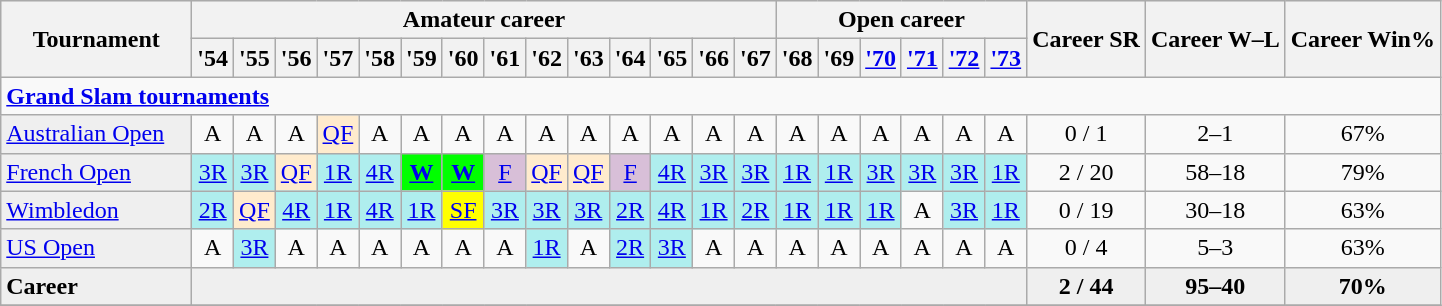<table class=wikitable style=text-align:center>
<tr bgcolor=#efefef>
<th colspan=1 rowspan=2 width=120>Tournament</th>
<th colspan=14>Amateur career</th>
<th colspan=6>Open career</th>
<th rowspan=2>Career SR</th>
<th rowspan=2>Career W–L</th>
<th rowspan=2>Career Win%</th>
</tr>
<tr>
<th>'54</th>
<th>'55</th>
<th>'56</th>
<th>'57</th>
<th>'58</th>
<th>'59</th>
<th>'60</th>
<th>'61</th>
<th>'62</th>
<th>'63</th>
<th>'64</th>
<th>'65</th>
<th>'66</th>
<th>'67</th>
<th>'68</th>
<th>'69</th>
<th><a href='#'>'70</a></th>
<th><a href='#'>'71</a></th>
<th><a href='#'>'72</a></th>
<th><a href='#'>'73</a></th>
</tr>
<tr>
<td colspan=24 align=left><a href='#'><strong>Grand Slam tournaments</strong></a></td>
</tr>
<tr>
<td bgcolor=#efefef align=left><a href='#'>Australian Open</a></td>
<td>A</td>
<td>A</td>
<td>A</td>
<td bgcolor=#ffebcd><a href='#'>QF</a></td>
<td>A</td>
<td>A</td>
<td>A</td>
<td>A</td>
<td>A</td>
<td>A</td>
<td>A</td>
<td>A</td>
<td>A</td>
<td>A</td>
<td>A</td>
<td>A</td>
<td>A</td>
<td>A</td>
<td>A</td>
<td>A</td>
<td>0 / 1</td>
<td>2–1</td>
<td>67%</td>
</tr>
<tr>
<td bgcolor=#efefef align=left><a href='#'>French Open</a></td>
<td bgcolor=#afeeee><a href='#'>3R</a></td>
<td bgcolor=#afeeee><a href='#'>3R</a></td>
<td bgcolor=#ffebcd><a href='#'>QF</a></td>
<td bgcolor=#afeeee><a href='#'>1R</a></td>
<td bgcolor=#afeeee><a href='#'>4R</a></td>
<td bgcolor=#00ff00><a href='#'><strong>W</strong></a></td>
<td bgcolor=#00ff00><a href='#'><strong>W</strong></a></td>
<td bgcolor=#D8BFD8><a href='#'>F</a></td>
<td bgcolor=#ffebcd><a href='#'>QF</a></td>
<td bgcolor=#ffebcd><a href='#'>QF</a></td>
<td bgcolor=#D8BFD8><a href='#'>F</a></td>
<td bgcolor=#afeeee><a href='#'>4R</a></td>
<td bgcolor=#afeeee><a href='#'>3R</a></td>
<td bgcolor=#afeeee><a href='#'>3R</a></td>
<td bgcolor=#afeeee><a href='#'>1R</a></td>
<td bgcolor=#afeeee><a href='#'>1R</a></td>
<td bgcolor=#afeeee><a href='#'>3R</a></td>
<td bgcolor=#afeeee><a href='#'>3R</a></td>
<td bgcolor=#afeeee><a href='#'>3R</a></td>
<td bgcolor=#afeeee><a href='#'>1R</a></td>
<td>2 / 20</td>
<td>58–18</td>
<td>79%</td>
</tr>
<tr>
<td bgcolor=#efefef align=left><a href='#'>Wimbledon</a></td>
<td bgcolor=#afeeee><a href='#'>2R</a></td>
<td bgcolor=#ffebcd><a href='#'>QF</a></td>
<td bgcolor=#afeeee><a href='#'>4R</a></td>
<td bgcolor=#afeeee><a href='#'>1R</a></td>
<td bgcolor=#afeeee><a href='#'>4R</a></td>
<td bgcolor=#afeeee><a href='#'>1R</a></td>
<td bgcolor=yellow><a href='#'>SF</a></td>
<td bgcolor=#afeeee><a href='#'>3R</a></td>
<td bgcolor=#afeeee><a href='#'>3R</a></td>
<td bgcolor=#afeeee><a href='#'>3R</a></td>
<td bgcolor=#afeeee><a href='#'>2R</a></td>
<td bgcolor=#afeeee><a href='#'>4R</a></td>
<td bgcolor=#afeeee><a href='#'>1R</a></td>
<td bgcolor=#afeeee><a href='#'>2R</a></td>
<td bgcolor=#afeeee><a href='#'>1R</a></td>
<td bgcolor=#afeeee><a href='#'>1R</a></td>
<td bgcolor=#afeeee><a href='#'>1R</a></td>
<td>A</td>
<td bgcolor=#afeeee><a href='#'>3R</a></td>
<td bgcolor=#afeeee><a href='#'>1R</a></td>
<td>0 / 19</td>
<td>30–18</td>
<td>63%</td>
</tr>
<tr>
<td bgcolor=#efefef align=left><a href='#'>US Open</a></td>
<td>A</td>
<td bgcolor=#afeeee><a href='#'>3R</a></td>
<td>A</td>
<td>A</td>
<td>A</td>
<td>A</td>
<td>A</td>
<td>A</td>
<td bgcolor=#afeeee><a href='#'>1R</a></td>
<td>A</td>
<td bgcolor=#afeeee><a href='#'>2R</a></td>
<td bgcolor=#afeeee><a href='#'>3R</a></td>
<td>A</td>
<td>A</td>
<td>A</td>
<td>A</td>
<td>A</td>
<td>A</td>
<td>A</td>
<td>A</td>
<td>0 / 4</td>
<td>5–3</td>
<td>63%</td>
</tr>
<tr style="font-weight:bold;background:#efefef;">
<td align=left>Career</td>
<td colspan=20 align=left></td>
<td>2 / 44</td>
<td>95–40</td>
<td>70%</td>
</tr>
<tr>
</tr>
</table>
